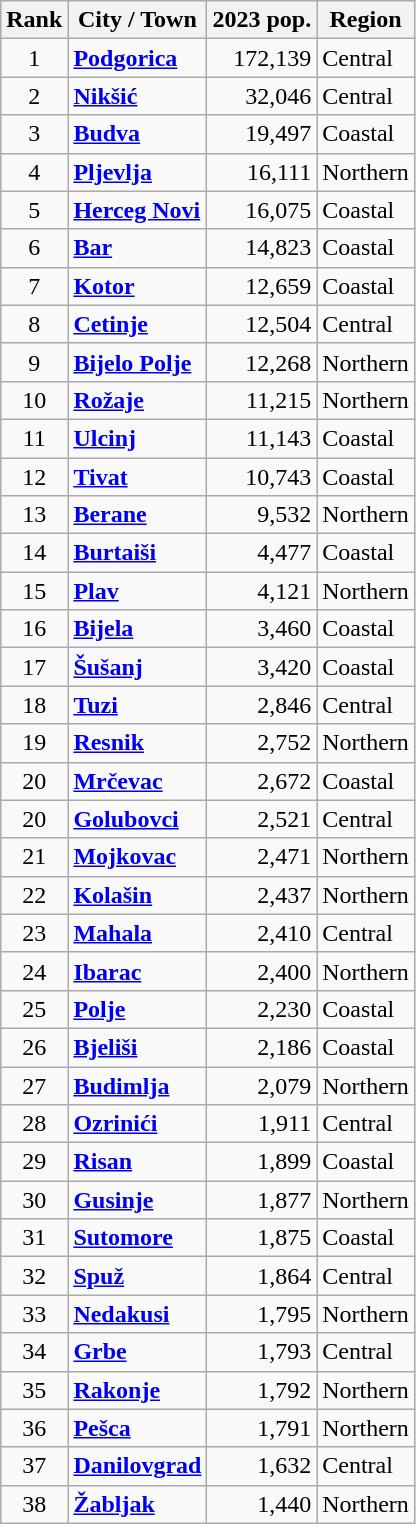<table class="wikitable sortable" style="text-align:right;">
<tr>
<th>Rank</th>
<th>City / Town</th>
<th>2023 pop.</th>
<th>Region</th>
</tr>
<tr>
<td align="center">1</td>
<td align="left"><strong><a href='#'>Podgorica</a></strong></td>
<td>172,139</td>
<td align="left">Central</td>
</tr>
<tr>
<td align="center">2</td>
<td align="left"><strong><a href='#'>Nikšić</a></strong></td>
<td>32,046</td>
<td align="left">Central</td>
</tr>
<tr>
<td align="center">3</td>
<td align="left"><strong><a href='#'>Budva</a></strong></td>
<td>19,497</td>
<td align="left">Coastal</td>
</tr>
<tr>
<td align="center">4</td>
<td align="left"><strong><a href='#'>Pljevlja</a></strong></td>
<td>16,111</td>
<td align="left">Northern</td>
</tr>
<tr>
<td align="center">5</td>
<td align="left"><strong><a href='#'>Herceg Novi</a></strong></td>
<td>16,075</td>
<td align="left">Coastal</td>
</tr>
<tr>
<td align="center">6</td>
<td align="left"><strong><a href='#'>Bar</a></strong></td>
<td>14,823</td>
<td align="left">Coastal</td>
</tr>
<tr>
<td align="center">7</td>
<td align="left"><strong><a href='#'>Kotor</a></strong></td>
<td>12,659</td>
<td align="left">Coastal</td>
</tr>
<tr>
<td align="center">8</td>
<td align="left"><strong><a href='#'>Cetinje</a></strong></td>
<td>12,504</td>
<td align="left">Central</td>
</tr>
<tr>
<td align="center">9</td>
<td align="left"><strong><a href='#'>Bijelo Polje</a></strong></td>
<td>12,268</td>
<td align="left">Northern</td>
</tr>
<tr>
<td align="center">10</td>
<td align="left"><strong><a href='#'>Rožaje</a></strong></td>
<td>11,215</td>
<td align="left">Northern</td>
</tr>
<tr>
<td align="center">11</td>
<td align="left"><strong><a href='#'>Ulcinj</a></strong></td>
<td>11,143</td>
<td align="left">Coastal</td>
</tr>
<tr>
<td align="center">12</td>
<td align="left"><strong><a href='#'>Tivat</a></strong></td>
<td>10,743</td>
<td align="left">Coastal</td>
</tr>
<tr>
<td align="center">13</td>
<td align="left"><strong><a href='#'>Berane</a></strong></td>
<td>9,532</td>
<td align="left">Northern</td>
</tr>
<tr>
<td align="center">14</td>
<td align="left"><strong><a href='#'>Burtaiši</a></strong></td>
<td>4,477</td>
<td align="left">Coastal</td>
</tr>
<tr>
<td align="center">15</td>
<td align="left"><strong><a href='#'>Plav</a></strong></td>
<td>4,121</td>
<td align="left">Northern</td>
</tr>
<tr>
<td align="center">16</td>
<td align="left"><strong><a href='#'>Bijela</a></strong></td>
<td>3,460</td>
<td align="left">Coastal</td>
</tr>
<tr>
<td align="center">17</td>
<td align="left"><strong><a href='#'>Šušanj</a></strong></td>
<td>3,420</td>
<td align="left">Coastal</td>
</tr>
<tr>
<td align="center">18</td>
<td align="left"><strong><a href='#'>Tuzi</a></strong></td>
<td>2,846</td>
<td align="left">Central</td>
</tr>
<tr>
<td align="center">19</td>
<td align="left"><strong><a href='#'>Resnik</a></strong></td>
<td>2,752</td>
<td align="left">Northern</td>
</tr>
<tr>
<td align="center">20</td>
<td align="left"><strong><a href='#'>Mrčevac</a></strong></td>
<td>2,672</td>
<td align="left">Coastal</td>
</tr>
<tr>
<td align="center">20</td>
<td align="left"><strong><a href='#'>Golubovci</a></strong></td>
<td>2,521</td>
<td align="left">Central</td>
</tr>
<tr>
<td align="center">21</td>
<td align="left"><strong><a href='#'>Mojkovac</a></strong></td>
<td>2,471</td>
<td align="left">Northern</td>
</tr>
<tr>
<td align="center">22</td>
<td align="left"><strong><a href='#'>Kolašin</a></strong></td>
<td>2,437</td>
<td align="left">Northern</td>
</tr>
<tr>
<td align="center">23</td>
<td align="left"><strong><a href='#'>Mahala</a></strong></td>
<td>2,410</td>
<td align="left">Central</td>
</tr>
<tr>
<td align="center">24</td>
<td align="left"><strong><a href='#'>Ibarac</a></strong></td>
<td>2,400</td>
<td align="left">Northern</td>
</tr>
<tr>
<td align="center">25</td>
<td align="left"><strong><a href='#'>Polje</a></strong></td>
<td>2,230</td>
<td align="left">Coastal</td>
</tr>
<tr>
<td align="center">26</td>
<td align="left"><strong><a href='#'>Bjeliši</a></strong></td>
<td>2,186</td>
<td align="left">Coastal</td>
</tr>
<tr>
<td align="center">27</td>
<td align="left"><strong><a href='#'>Budimlja</a></strong></td>
<td>2,079</td>
<td align="left">Northern</td>
</tr>
<tr>
<td align="center">28</td>
<td align="left"><strong><a href='#'>Ozrinići</a></strong></td>
<td>1,911</td>
<td align="left">Central</td>
</tr>
<tr>
<td align="center">29</td>
<td align="left"><strong><a href='#'>Risan</a></strong></td>
<td>1,899</td>
<td align="left">Coastal</td>
</tr>
<tr>
<td align="center">30</td>
<td align="left"><strong><a href='#'>Gusinje</a></strong></td>
<td>1,877</td>
<td align="left">Northern</td>
</tr>
<tr>
<td align="center">31</td>
<td align="left"><strong><a href='#'>Sutomore</a></strong></td>
<td>1,875</td>
<td align="left">Coastal</td>
</tr>
<tr>
<td align="center">32</td>
<td align="left"><strong><a href='#'>Spuž</a></strong></td>
<td>1,864</td>
<td align="left">Central</td>
</tr>
<tr>
<td align="center">33</td>
<td align="left"><strong><a href='#'>Nedakusi</a></strong></td>
<td>1,795</td>
<td align="left">Northern</td>
</tr>
<tr>
<td align="center">34</td>
<td align="left"><strong><a href='#'>Grbe</a></strong></td>
<td>1,793</td>
<td align="left">Central</td>
</tr>
<tr>
<td align="center">35</td>
<td align="left"><strong><a href='#'>Rakonje</a></strong></td>
<td>1,792</td>
<td align="left">Northern</td>
</tr>
<tr>
<td align="center">36</td>
<td align="left"><strong><a href='#'>Pešca</a></strong></td>
<td>1,791</td>
<td align="left">Northern</td>
</tr>
<tr>
<td align="center">37</td>
<td align="left"><strong><a href='#'>Danilovgrad</a></strong></td>
<td>1,632</td>
<td align="left">Central</td>
</tr>
<tr>
<td align="center">38</td>
<td align="left"><strong><a href='#'>Žabljak</a></strong></td>
<td>1,440</td>
<td align="left">Northern</td>
</tr>
</table>
